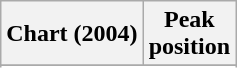<table class="wikitable sortable plainrowheaders">
<tr>
<th scope="col">Chart (2004)</th>
<th scope="col">Peak<br>position</th>
</tr>
<tr>
</tr>
<tr>
</tr>
<tr>
</tr>
</table>
